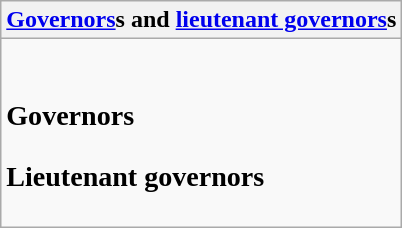<table class="wikitable collapsible collapsed">
<tr>
<th><a href='#'>Governors</a>s and <a href='#'>lieutenant governors</a>s</th>
</tr>
<tr>
<td><br><h3>Governors</h3><h3>Lieutenant governors</h3></td>
</tr>
</table>
